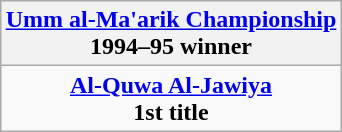<table class="wikitable" style="text-align: center; margin: 0 auto;">
<tr>
<th><a href='#'>Umm al-Ma'arik Championship</a><br>1994–95 winner</th>
</tr>
<tr>
<td><strong><a href='#'>Al-Quwa Al-Jawiya</a></strong><br><strong>1st title</strong></td>
</tr>
</table>
